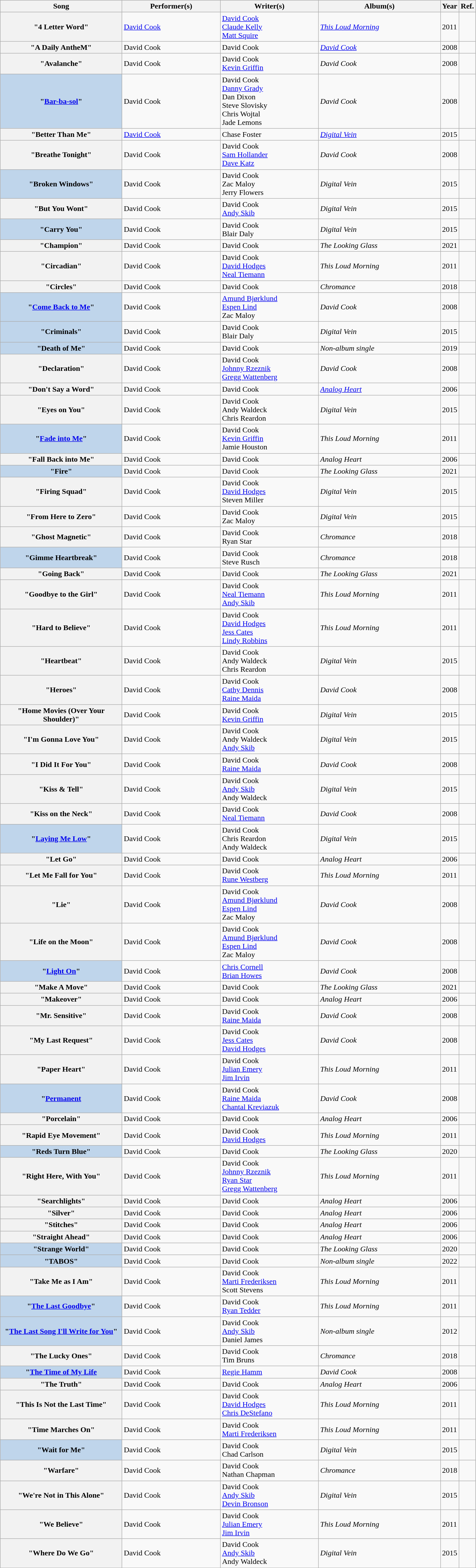<table class="wikitable sortable plainrowheaders" style="text-align:left;">
<tr>
<th scope="col" width="250px">Song</th>
<th scope="col" class="unsortable" width="200px">Performer(s)</th>
<th scope="col" class="unsortable" width="200px">Writer(s)</th>
<th scope="col" width="250px">Album(s)</th>
<th scope="col">Year</th>
<th scope="col" class="unsortable">Ref.</th>
</tr>
<tr>
<th scope=row> "4 Letter Word"</th>
<td><a href='#'>David Cook</a></td>
<td><a href='#'>David Cook</a><br><a href='#'>Claude Kelly</a><br><a href='#'>Matt Squire</a></td>
<td><em><a href='#'>This Loud Morning</a></em></td>
<td>2011</td>
<td></td>
</tr>
<tr>
<th scope=row> "A Daily AntheM"</th>
<td>David Cook</td>
<td>David Cook</td>
<td><em><a href='#'>David Cook</a></em></td>
<td>2008</td>
<td></td>
</tr>
<tr>
<th scope=row>"Avalanche"</th>
<td>David Cook</td>
<td>David Cook<br><a href='#'>Kevin Griffin</a></td>
<td><em>David Cook</em></td>
<td>2008</td>
<td></td>
</tr>
<tr>
<th scope=row style="background-color:#BFD5EB"> "<a href='#'>Bar-ba-sol</a>"</th>
<td>David Cook</td>
<td>David Cook<br><a href='#'>Danny Grady</a><br>Dan Dixon<br>Steve Slovisky<br>Chris Wojtal<br>Jade Lemons</td>
<td><em>David Cook</em></td>
<td>2008</td>
<td></td>
</tr>
<tr>
<th scope=row>"Better Than Me"</th>
<td><a href='#'>David Cook</a></td>
<td>Chase Foster</td>
<td><em><a href='#'>Digital Vein</a></em></td>
<td>2015</td>
<td></td>
</tr>
<tr>
<th scope=row>"Breathe Tonight"</th>
<td>David Cook</td>
<td>David Cook<br><a href='#'>Sam Hollander</a><br><a href='#'>Dave Katz</a></td>
<td><em>David Cook</em></td>
<td>2008</td>
<td></td>
</tr>
<tr>
<th scope=row style="background-color:#BFD5EB">"Broken Windows"</th>
<td>David Cook</td>
<td>David Cook<br>Zac Maloy<br>Jerry Flowers</td>
<td><em>Digital Vein</em></td>
<td>2015</td>
<td></td>
</tr>
<tr>
<th scope=row>"But You Wont"</th>
<td>David Cook</td>
<td>David Cook<br><a href='#'>Andy Skib</a></td>
<td><em>Digital Vein</em></td>
<td>2015</td>
<td></td>
</tr>
<tr>
<th scope=row style="background-color:#BFD5EB"> "Carry You"</th>
<td>David Cook</td>
<td>David Cook<br>Blair Daly</td>
<td><em>Digital Vein</em></td>
<td>2015</td>
<td></td>
</tr>
<tr>
<th scope=row> "Champion"</th>
<td>David Cook</td>
<td>David Cook</td>
<td><em>The Looking Glass</em></td>
<td>2021</td>
<td></td>
</tr>
<tr>
<th scope=row>"Circadian"</th>
<td>David Cook</td>
<td>David Cook<br><a href='#'>David Hodges</a><br><a href='#'>Neal Tiemann</a></td>
<td><em>This Loud Morning</em></td>
<td>2011</td>
<td></td>
</tr>
<tr>
<th scope=row>"Circles"</th>
<td>David Cook</td>
<td>David Cook</td>
<td><em>Chromance</em></td>
<td>2018</td>
<td></td>
</tr>
<tr>
<th scope=row style="background-color:#BFD5EB">"<a href='#'>Come Back to Me</a>"</th>
<td>David Cook</td>
<td><a href='#'>Amund Bjørklund</a><br><a href='#'>Espen Lind</a><br>Zac Maloy</td>
<td><em>David Cook</em></td>
<td>2008</td>
<td></td>
</tr>
<tr>
<th scope=row style="background-color:#BFD5EB">"Criminals"</th>
<td>David Cook</td>
<td>David Cook<br>Blair Daly</td>
<td><em>Digital Vein</em></td>
<td>2015</td>
<td></td>
</tr>
<tr>
<th scope=row style="background-color:#BFD5EB"> "Death of Me"</th>
<td>David Cook</td>
<td>David Cook</td>
<td><em>Non-album single</em></td>
<td>2019</td>
<td></td>
</tr>
<tr>
<th scope=row>"Declaration"</th>
<td>David Cook</td>
<td>David Cook<br><a href='#'>Johnny Rzeznik</a><br><a href='#'>Gregg Wattenberg</a></td>
<td><em>David Cook</em></td>
<td>2008</td>
<td></td>
</tr>
<tr>
<th scope=row>"Don't Say a Word"</th>
<td>David Cook</td>
<td>David Cook</td>
<td><em><a href='#'>Analog Heart</a></em></td>
<td>2006</td>
<td></td>
</tr>
<tr>
<th scope=row> "Eyes on You"</th>
<td>David Cook</td>
<td>David Cook<br>Andy Waldeck<br>Chris Reardon</td>
<td><em>Digital Vein</em></td>
<td>2015</td>
<td></td>
</tr>
<tr>
<th scope=row style="background-color:#BFD5EB"> "<a href='#'>Fade into Me</a>"</th>
<td>David Cook</td>
<td>David Cook<br><a href='#'>Kevin Griffin</a><br>Jamie Houston</td>
<td><em>This Loud Morning</em></td>
<td>2011</td>
<td></td>
</tr>
<tr>
<th scope=row>"Fall Back into Me"</th>
<td>David Cook</td>
<td>David Cook</td>
<td><em>Analog Heart</em></td>
<td>2006</td>
<td></td>
</tr>
<tr>
<th scope=row style="background-color:#BFD5EB"> "Fire"</th>
<td>David Cook</td>
<td>David Cook</td>
<td><em>The Looking Glass</em></td>
<td>2021</td>
<td></td>
</tr>
<tr>
<th scope=row>"Firing Squad"</th>
<td>David Cook</td>
<td>David Cook<br><a href='#'>David Hodges</a><br>Steven Miller</td>
<td><em>Digital Vein</em></td>
<td>2015</td>
<td></td>
</tr>
<tr>
<th scope=row>"From Here to Zero"</th>
<td>David Cook</td>
<td>David Cook<br>Zac Maloy</td>
<td><em>Digital Vein</em></td>
<td>2015</td>
<td></td>
</tr>
<tr>
<th scope=row> "Ghost Magnetic"</th>
<td>David Cook</td>
<td>David Cook<br>Ryan Star</td>
<td><em>Chromance</em></td>
<td>2018</td>
<td></td>
</tr>
<tr>
<th scope=row style="background-color:#BFD5EB">"Gimme Heartbreak"</th>
<td>David Cook</td>
<td>David Cook<br>Steve Rusch</td>
<td><em>Chromance</em></td>
<td>2018</td>
<td></td>
</tr>
<tr>
<th scope=row> "Going Back"</th>
<td>David Cook</td>
<td>David Cook</td>
<td><em>The Looking Glass</em></td>
<td>2021</td>
<td></td>
</tr>
<tr>
<th scope=row>"Goodbye to the Girl"</th>
<td>David Cook</td>
<td>David Cook<br><a href='#'>Neal Tiemann</a><br><a href='#'>Andy Skib</a></td>
<td><em>This Loud Morning</em></td>
<td>2011</td>
<td></td>
</tr>
<tr>
<th scope=row> "Hard to Believe"</th>
<td>David Cook</td>
<td>David Cook<br><a href='#'>David Hodges</a><br><a href='#'>Jess Cates</a><br><a href='#'>Lindy Robbins</a></td>
<td><em>This Loud Morning</em></td>
<td>2011</td>
<td></td>
</tr>
<tr>
<th scope=row>"Heartbeat"</th>
<td>David Cook</td>
<td>David Cook<br>Andy Waldeck<br>Chris Reardon</td>
<td><em>Digital Vein</em></td>
<td>2015</td>
<td></td>
</tr>
<tr>
<th scope=row>"Heroes"</th>
<td>David Cook</td>
<td>David Cook<br><a href='#'>Cathy Dennis</a><br><a href='#'>Raine Maida</a></td>
<td><em>David Cook</em></td>
<td>2008</td>
<td></td>
</tr>
<tr>
<th scope=row>"Home Movies (Over Your Shoulder)"</th>
<td>David Cook</td>
<td>David Cook<br><a href='#'>Kevin Griffin</a></td>
<td><em>Digital Vein</em></td>
<td>2015</td>
<td></td>
</tr>
<tr>
<th scope=row> "I'm Gonna Love You"</th>
<td>David Cook</td>
<td>David Cook<br>Andy Waldeck<br><a href='#'>Andy Skib</a></td>
<td><em>Digital Vein</em></td>
<td>2015</td>
<td></td>
</tr>
<tr>
<th scope=row>"I Did It For You"</th>
<td>David Cook</td>
<td>David Cook<br><a href='#'>Raine Maida</a></td>
<td><em>David Cook</em></td>
<td>2008</td>
<td></td>
</tr>
<tr>
<th scope=row> "Kiss & Tell"</th>
<td>David Cook</td>
<td>David Cook<br><a href='#'>Andy Skib</a><br>Andy Waldeck</td>
<td><em>Digital Vein</em></td>
<td>2015</td>
<td></td>
</tr>
<tr>
<th scope=row>"Kiss on the Neck"</th>
<td>David Cook</td>
<td>David Cook<br><a href='#'>Neal Tiemann</a></td>
<td><em>David Cook</em></td>
<td>2008</td>
<td></td>
</tr>
<tr>
<th scope=row style="background-color:#BFD5EB"> "<a href='#'>Laying Me Low</a>"</th>
<td>David Cook</td>
<td>David Cook<br>Chris Reardon<br>Andy Waldeck</td>
<td><em>Digital Vein</em></td>
<td>2015</td>
<td></td>
</tr>
<tr>
<th scope=row>"Let Go"</th>
<td>David Cook</td>
<td>David Cook</td>
<td><em>Analog Heart</em></td>
<td>2006</td>
<td></td>
</tr>
<tr>
<th scope=row>"Let Me Fall for You"</th>
<td>David Cook</td>
<td>David Cook<br><a href='#'>Rune Westberg</a></td>
<td><em>This Loud Morning</em></td>
<td>2011</td>
<td></td>
</tr>
<tr>
<th scope=row>"Lie"</th>
<td>David Cook</td>
<td>David Cook<br><a href='#'>Amund Bjørklund</a><br><a href='#'>Espen Lind</a><br>Zac Maloy</td>
<td><em>David Cook</em></td>
<td>2008</td>
<td></td>
</tr>
<tr>
<th scope=row>"Life on the Moon"</th>
<td>David Cook</td>
<td>David Cook<br><a href='#'>Amund Bjørklund</a><br><a href='#'>Espen Lind</a><br>Zac Maloy</td>
<td><em>David Cook</em></td>
<td>2008</td>
<td></td>
</tr>
<tr>
<th scope=row style="background-color:#BFD5EB">"<a href='#'>Light On</a>"</th>
<td>David Cook</td>
<td><a href='#'>Chris Cornell</a><br><a href='#'>Brian Howes</a></td>
<td><em>David Cook</em></td>
<td>2008</td>
<td></td>
</tr>
<tr>
<th scope=row> "Make A Move"</th>
<td>David Cook</td>
<td>David Cook</td>
<td><em>The Looking Glass</em></td>
<td>2021</td>
<td></td>
</tr>
<tr>
<th scope=row> "Makeover"</th>
<td>David Cook</td>
<td>David Cook</td>
<td><em>Analog Heart</em></td>
<td>2006</td>
<td></td>
</tr>
<tr>
<th scope=row>"Mr. Sensitive"</th>
<td>David Cook</td>
<td>David Cook<br><a href='#'>Raine Maida</a></td>
<td><em>David Cook</em></td>
<td>2008</td>
<td></td>
</tr>
<tr>
<th scope=row>"My Last Request"</th>
<td>David Cook</td>
<td>David Cook<br><a href='#'>Jess Cates</a><br><a href='#'>David Hodges</a></td>
<td><em>David Cook</em></td>
<td>2008</td>
<td></td>
</tr>
<tr>
<th scope=row> "Paper Heart"</th>
<td>David Cook</td>
<td>David Cook<br><a href='#'>Julian Emery</a><br><a href='#'>Jim Irvin</a></td>
<td><em>This Loud Morning</em></td>
<td>2011</td>
<td></td>
</tr>
<tr>
<th scope=row style="background-color:#BFD5EB">"<a href='#'>Permanent</a></th>
<td>David Cook</td>
<td>David Cook<br><a href='#'>Raine Maida</a><br><a href='#'>Chantal Kreviazuk</a></td>
<td><em>David Cook</em></td>
<td>2008</td>
<td></td>
</tr>
<tr>
<th scope=row>"Porcelain"</th>
<td>David Cook</td>
<td>David Cook</td>
<td><em>Analog Heart</em></td>
<td>2006</td>
<td></td>
</tr>
<tr>
<th scope=row> "Rapid Eye Movement"</th>
<td>David Cook</td>
<td>David Cook<br><a href='#'>David Hodges</a></td>
<td><em>This Loud Morning</em></td>
<td>2011</td>
<td></td>
</tr>
<tr>
<th scope=row style="background-color:#BFD5EB"> "Reds Turn Blue"</th>
<td>David Cook</td>
<td>David Cook</td>
<td><em>The Looking Glass</em></td>
<td>2020</td>
<td></td>
</tr>
<tr>
<th scope=row>"Right Here, With You"</th>
<td>David Cook</td>
<td>David Cook<br><a href='#'>Johnny Rzeznik</a><br><a href='#'>Ryan Star</a><br><a href='#'>Gregg Wattenberg</a></td>
<td><em>This Loud Morning</em></td>
<td>2011</td>
<td></td>
</tr>
<tr>
<th scope=row> "Searchlights"</th>
<td>David Cook</td>
<td>David Cook</td>
<td><em>Analog Heart</em></td>
<td>2006</td>
<td></td>
</tr>
<tr>
<th scope=row>"Silver"</th>
<td>David Cook</td>
<td>David Cook</td>
<td><em>Analog Heart</em></td>
<td>2006</td>
<td></td>
</tr>
<tr>
<th scope=row>"Stitches"</th>
<td>David Cook</td>
<td>David Cook</td>
<td><em>Analog Heart</em></td>
<td>2006</td>
<td></td>
</tr>
<tr>
<th scope=row>"Straight Ahead"</th>
<td>David Cook</td>
<td>David Cook</td>
<td><em>Analog Heart</em></td>
<td>2006</td>
<td></td>
</tr>
<tr>
<th scope=row style="background-color:#BFD5EB"> "Strange World"</th>
<td>David Cook</td>
<td>David Cook</td>
<td><em>The Looking Glass</em></td>
<td>2020</td>
<td></td>
</tr>
<tr>
<th scope=row style="background-color:#BFD5EB"> "TABOS"</th>
<td>David Cook</td>
<td>David Cook</td>
<td><em>Non-album single</em></td>
<td>2022</td>
<td></td>
</tr>
<tr>
<th scope=row> "Take Me as I Am"</th>
<td>David Cook</td>
<td>David Cook<br><a href='#'>Marti Frederiksen</a><br>Scott Stevens</td>
<td><em>This Loud Morning</em></td>
<td>2011</td>
<td></td>
</tr>
<tr>
<th scope=row style="background-color:#BFD5EB">"<a href='#'>The Last Goodbye</a>"</th>
<td>David Cook</td>
<td>David Cook<br><a href='#'>Ryan Tedder</a></td>
<td><em>This Loud Morning</em></td>
<td>2011</td>
<td></td>
</tr>
<tr>
<th scope=row style="background-color:#BFD5EB">"<a href='#'>The Last Song I'll Write for You</a>"</th>
<td>David Cook</td>
<td>David Cook<br><a href='#'>Andy Skib</a><br>Daniel James</td>
<td><em>Non-album single</em></td>
<td>2012</td>
<td></td>
</tr>
<tr>
<th scope=row>"The Lucky Ones"</th>
<td>David Cook</td>
<td>David Cook<br>Tim Bruns</td>
<td><em>Chromance</em></td>
<td>2018</td>
<td></td>
</tr>
<tr>
<th scope=row style="background-color:#BFD5EB">"<a href='#'>The Time of My Life</a></th>
<td>David Cook</td>
<td><a href='#'>Regie Hamm</a></td>
<td><em>David Cook</em></td>
<td>2008</td>
<td></td>
</tr>
<tr>
<th scope=row>"The Truth"</th>
<td>David Cook</td>
<td>David Cook</td>
<td><em>Analog Heart</em></td>
<td>2006</td>
<td></td>
</tr>
<tr>
<th scope=row>"This Is Not the Last Time"</th>
<td>David Cook</td>
<td>David Cook<br><a href='#'>David Hodges</a><br><a href='#'>Chris DeStefano</a></td>
<td><em>This Loud Morning</em></td>
<td>2011</td>
<td></td>
</tr>
<tr>
<th scope=row>"Time Marches On"</th>
<td>David Cook</td>
<td>David Cook<br><a href='#'>Marti Frederiksen</a></td>
<td><em>This Loud Morning</em></td>
<td>2011</td>
<td></td>
</tr>
<tr>
<th scope=row style="background-color:#BFD5EB"> "Wait for Me"</th>
<td>David Cook</td>
<td>David Cook<br>Chad Carlson</td>
<td><em>Digital Vein</em></td>
<td>2015</td>
<td></td>
</tr>
<tr>
<th scope=row>"Warfare"</th>
<td>David Cook</td>
<td>David Cook<br>Nathan Chapman</td>
<td><em>Chromance</em></td>
<td>2018</td>
<td></td>
</tr>
<tr>
<th scope=row>"We're Not in This Alone"</th>
<td>David Cook</td>
<td>David Cook<br><a href='#'>Andy Skib</a><br><a href='#'>Devin Bronson</a></td>
<td><em>Digital Vein</em></td>
<td>2015</td>
<td></td>
</tr>
<tr>
<th scope=row>"We Believe"</th>
<td>David Cook</td>
<td>David Cook<br><a href='#'>Julian Emery</a><br><a href='#'>Jim Irvin</a></td>
<td><em>This Loud Morning</em></td>
<td>2011</td>
<td></td>
</tr>
<tr>
<th scope=row>"Where Do We Go"</th>
<td>David Cook</td>
<td>David Cook<br><a href='#'>Andy Skib</a><br>Andy Waldeck</td>
<td><em>Digital Vein</em></td>
<td>2015</td>
<td></td>
</tr>
<tr>
</tr>
</table>
